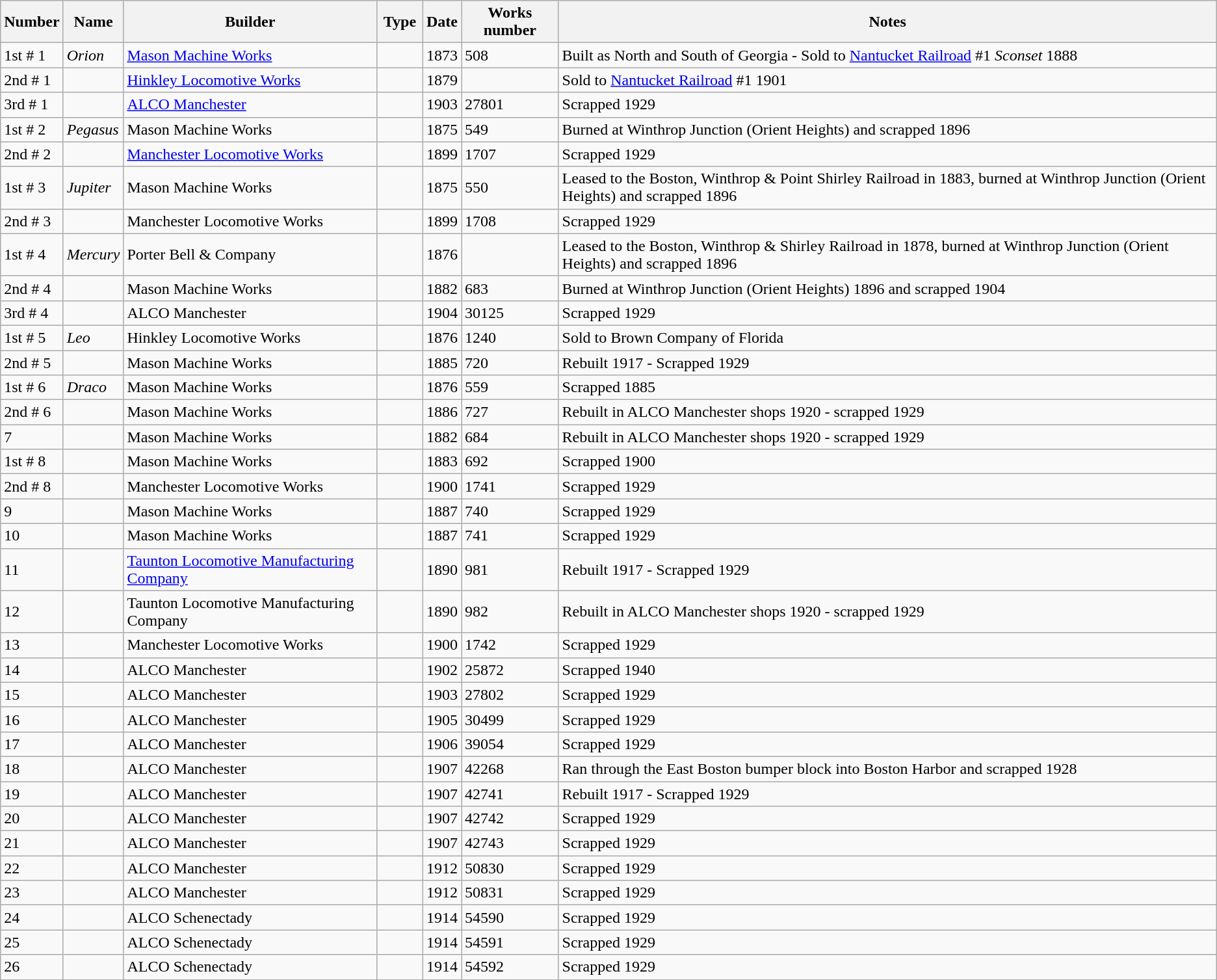<table class="wikitable">
<tr>
<th>Number</th>
<th>Name</th>
<th>Builder</th>
<th>Type</th>
<th>Date</th>
<th>Works number</th>
<th>Notes</th>
</tr>
<tr>
<td>1st # 1</td>
<td><em>Orion</em></td>
<td><a href='#'>Mason Machine Works</a></td>
<td style="width: 40px;"></td>
<td>1873</td>
<td>508</td>
<td>Built as North and South of Georgia - Sold to <a href='#'>Nantucket Railroad</a> #1 <em>Sconset</em> 1888</td>
</tr>
<tr>
<td>2nd # 1</td>
<td></td>
<td><a href='#'>Hinkley Locomotive Works</a></td>
<td></td>
<td>1879</td>
<td></td>
<td>Sold to <a href='#'>Nantucket Railroad</a> #1 1901</td>
</tr>
<tr>
<td>3rd # 1</td>
<td></td>
<td><a href='#'>ALCO Manchester</a></td>
<td></td>
<td>1903</td>
<td>27801</td>
<td>Scrapped 1929</td>
</tr>
<tr>
<td>1st # 2</td>
<td><em>Pegasus</em></td>
<td>Mason Machine Works</td>
<td></td>
<td>1875</td>
<td>549</td>
<td>Burned at Winthrop Junction (Orient Heights) and scrapped 1896</td>
</tr>
<tr>
<td>2nd # 2</td>
<td></td>
<td><a href='#'>Manchester Locomotive Works</a></td>
<td></td>
<td>1899</td>
<td>1707</td>
<td>Scrapped 1929</td>
</tr>
<tr>
<td>1st # 3</td>
<td><em>Jupiter</em></td>
<td>Mason Machine Works</td>
<td></td>
<td>1875</td>
<td>550</td>
<td>Leased to the Boston, Winthrop & Point Shirley Railroad in 1883, burned at Winthrop Junction (Orient Heights) and scrapped 1896</td>
</tr>
<tr>
<td>2nd # 3</td>
<td></td>
<td>Manchester Locomotive Works</td>
<td></td>
<td>1899</td>
<td>1708</td>
<td>Scrapped 1929</td>
</tr>
<tr>
<td>1st # 4</td>
<td><em>Mercury</em></td>
<td>Porter Bell & Company</td>
<td></td>
<td>1876</td>
<td></td>
<td>Leased to the Boston, Winthrop & Shirley Railroad in 1878, burned at Winthrop Junction (Orient Heights) and scrapped 1896</td>
</tr>
<tr>
<td>2nd # 4</td>
<td></td>
<td>Mason Machine Works</td>
<td></td>
<td>1882</td>
<td>683</td>
<td>Burned at Winthrop Junction (Orient Heights) 1896 and scrapped 1904</td>
</tr>
<tr>
<td>3rd # 4</td>
<td></td>
<td>ALCO Manchester</td>
<td></td>
<td>1904</td>
<td>30125</td>
<td>Scrapped 1929</td>
</tr>
<tr>
<td>1st # 5</td>
<td><em>Leo</em></td>
<td>Hinkley Locomotive Works</td>
<td></td>
<td>1876</td>
<td>1240</td>
<td>Sold to Brown Company of Florida</td>
</tr>
<tr>
<td>2nd # 5</td>
<td></td>
<td>Mason Machine Works</td>
<td></td>
<td>1885</td>
<td>720</td>
<td>Rebuilt 1917 - Scrapped 1929</td>
</tr>
<tr>
<td>1st # 6</td>
<td><em>Draco</em></td>
<td>Mason Machine Works</td>
<td></td>
<td>1876</td>
<td>559</td>
<td>Scrapped 1885</td>
</tr>
<tr>
<td>2nd # 6</td>
<td></td>
<td>Mason Machine Works</td>
<td></td>
<td>1886</td>
<td>727</td>
<td>Rebuilt in ALCO Manchester shops 1920 - scrapped 1929</td>
</tr>
<tr>
<td>7</td>
<td></td>
<td>Mason Machine Works</td>
<td></td>
<td>1882</td>
<td>684</td>
<td>Rebuilt in ALCO Manchester shops 1920 - scrapped 1929</td>
</tr>
<tr>
<td>1st # 8</td>
<td></td>
<td>Mason Machine Works</td>
<td></td>
<td>1883</td>
<td>692</td>
<td>Scrapped 1900</td>
</tr>
<tr>
<td>2nd # 8</td>
<td></td>
<td>Manchester Locomotive Works</td>
<td></td>
<td>1900</td>
<td>1741</td>
<td>Scrapped 1929</td>
</tr>
<tr>
<td>9</td>
<td></td>
<td>Mason Machine Works</td>
<td></td>
<td>1887</td>
<td>740</td>
<td>Scrapped 1929</td>
</tr>
<tr>
<td>10</td>
<td></td>
<td>Mason Machine Works</td>
<td></td>
<td>1887</td>
<td>741</td>
<td>Scrapped 1929</td>
</tr>
<tr>
<td>11</td>
<td></td>
<td><a href='#'>Taunton Locomotive Manufacturing Company</a></td>
<td></td>
<td>1890</td>
<td>981</td>
<td>Rebuilt 1917 - Scrapped 1929</td>
</tr>
<tr>
<td>12</td>
<td></td>
<td>Taunton Locomotive Manufacturing Company</td>
<td></td>
<td>1890</td>
<td>982</td>
<td>Rebuilt in ALCO Manchester shops 1920 - scrapped 1929</td>
</tr>
<tr>
<td>13</td>
<td></td>
<td>Manchester Locomotive Works</td>
<td></td>
<td>1900</td>
<td>1742</td>
<td>Scrapped 1929</td>
</tr>
<tr>
<td>14</td>
<td></td>
<td>ALCO Manchester</td>
<td></td>
<td>1902</td>
<td>25872</td>
<td>Scrapped 1940</td>
</tr>
<tr>
<td>15</td>
<td></td>
<td>ALCO Manchester</td>
<td></td>
<td>1903</td>
<td>27802</td>
<td>Scrapped 1929</td>
</tr>
<tr>
<td>16</td>
<td></td>
<td>ALCO Manchester</td>
<td></td>
<td>1905</td>
<td>30499</td>
<td>Scrapped 1929</td>
</tr>
<tr>
<td>17</td>
<td></td>
<td>ALCO Manchester</td>
<td></td>
<td>1906</td>
<td>39054</td>
<td>Scrapped 1929</td>
</tr>
<tr>
<td>18</td>
<td></td>
<td>ALCO Manchester</td>
<td></td>
<td>1907</td>
<td>42268</td>
<td>Ran through the East Boston bumper block into Boston Harbor and scrapped 1928</td>
</tr>
<tr>
<td>19</td>
<td></td>
<td>ALCO Manchester</td>
<td></td>
<td>1907</td>
<td>42741</td>
<td>Rebuilt 1917 - Scrapped 1929</td>
</tr>
<tr>
<td>20</td>
<td></td>
<td>ALCO Manchester</td>
<td></td>
<td>1907</td>
<td>42742</td>
<td>Scrapped 1929</td>
</tr>
<tr>
<td>21</td>
<td></td>
<td>ALCO Manchester</td>
<td></td>
<td>1907</td>
<td>42743</td>
<td>Scrapped 1929</td>
</tr>
<tr>
<td>22</td>
<td></td>
<td>ALCO Manchester</td>
<td></td>
<td>1912</td>
<td>50830</td>
<td>Scrapped 1929</td>
</tr>
<tr>
<td>23</td>
<td></td>
<td>ALCO Manchester</td>
<td></td>
<td>1912</td>
<td>50831</td>
<td>Scrapped 1929</td>
</tr>
<tr>
<td>24</td>
<td></td>
<td>ALCO Schenectady</td>
<td></td>
<td>1914</td>
<td>54590</td>
<td>Scrapped 1929</td>
</tr>
<tr>
<td>25</td>
<td></td>
<td>ALCO Schenectady</td>
<td></td>
<td>1914</td>
<td>54591</td>
<td>Scrapped 1929</td>
</tr>
<tr>
<td>26</td>
<td></td>
<td>ALCO Schenectady</td>
<td></td>
<td>1914</td>
<td>54592</td>
<td>Scrapped 1929</td>
</tr>
</table>
